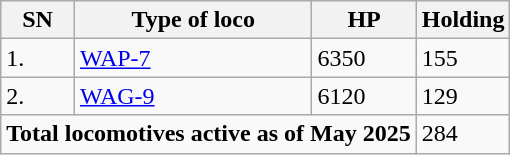<table class="wikitable">
<tr>
<th>SN</th>
<th>Type of loco</th>
<th>HP</th>
<th>Holding</th>
</tr>
<tr>
<td>1.</td>
<td><a href='#'>WAP-7</a></td>
<td>6350</td>
<td>155</td>
</tr>
<tr>
<td>2.</td>
<td><a href='#'>WAG-9</a></td>
<td>6120</td>
<td>129</td>
</tr>
<tr>
<td colspan="3"><strong>Total locomotives active as of May 2025</strong></td>
<td>284</td>
</tr>
</table>
